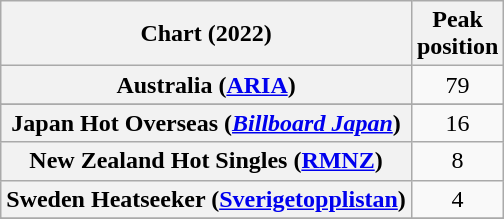<table class="wikitable sortable plainrowheaders" style="text-align:center">
<tr>
<th scope="col">Chart (2022)</th>
<th scope="col">Peak<br>position</th>
</tr>
<tr>
<th scope="row">Australia (<a href='#'>ARIA</a>)</th>
<td>79</td>
</tr>
<tr>
</tr>
<tr>
</tr>
<tr>
</tr>
<tr>
</tr>
<tr>
</tr>
<tr>
</tr>
<tr>
<th scope="row">Japan Hot Overseas (<em><a href='#'>Billboard Japan</a></em>)</th>
<td>16</td>
</tr>
<tr>
<th scope="row">New Zealand Hot Singles (<a href='#'>RMNZ</a>)</th>
<td>8</td>
</tr>
<tr>
<th scope="row">Sweden Heatseeker (<a href='#'>Sverigetopplistan</a>)</th>
<td>4</td>
</tr>
<tr>
</tr>
<tr>
</tr>
<tr>
</tr>
<tr>
</tr>
<tr>
</tr>
</table>
